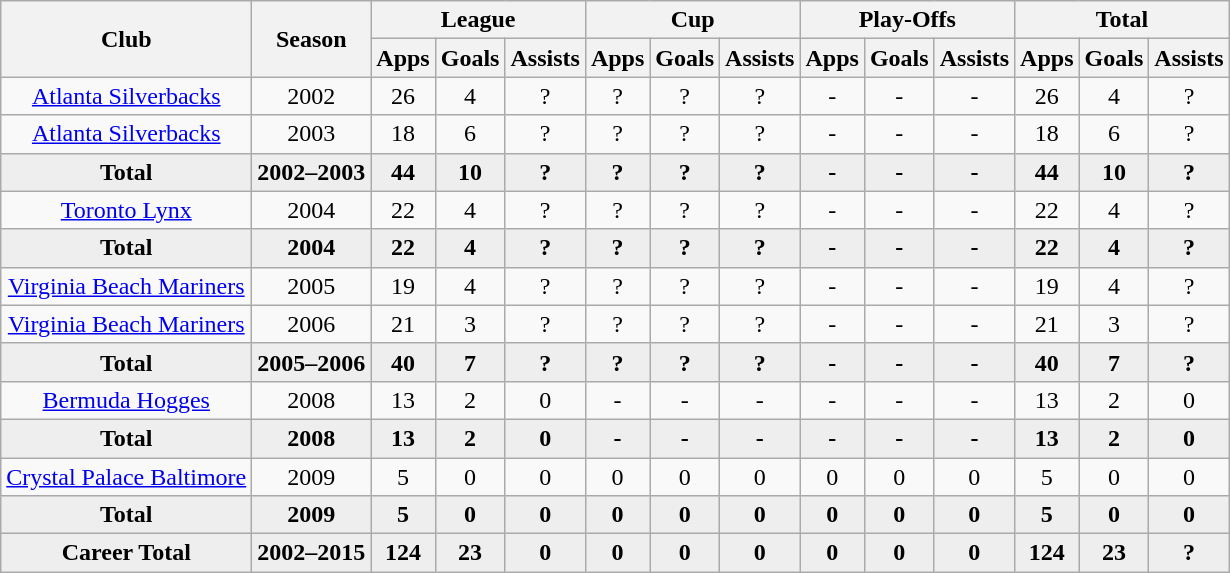<table class="wikitable" style="text-align: center;">
<tr>
<th rowspan="2">Club</th>
<th rowspan="2">Season</th>
<th colspan="3">League</th>
<th colspan="3">Cup</th>
<th colspan="3">Play-Offs</th>
<th colspan="3">Total</th>
</tr>
<tr>
<th>Apps</th>
<th>Goals</th>
<th>Assists</th>
<th>Apps</th>
<th>Goals</th>
<th>Assists</th>
<th>Apps</th>
<th>Goals</th>
<th>Assists</th>
<th>Apps</th>
<th>Goals</th>
<th>Assists</th>
</tr>
<tr>
<td rowspan="1" valign="top"><a href='#'>Atlanta Silverbacks</a></td>
<td>2002</td>
<td>26</td>
<td>4</td>
<td>?</td>
<td>?</td>
<td>?</td>
<td>?</td>
<td>-</td>
<td>-</td>
<td>-</td>
<td>26</td>
<td>4</td>
<td>?</td>
</tr>
<tr>
<td><a href='#'>Atlanta Silverbacks</a></td>
<td>2003</td>
<td>18</td>
<td>6</td>
<td>?</td>
<td>?</td>
<td>?</td>
<td>?</td>
<td>-</td>
<td>-</td>
<td>-</td>
<td>18</td>
<td>6</td>
<td>?</td>
</tr>
<tr style="font-weight:bold; background-color:#eeeeee;">
<td><strong>Total</strong></td>
<td>2002–2003</td>
<td>44</td>
<td>10</td>
<td>?</td>
<td>?</td>
<td>?</td>
<td>?</td>
<td>-</td>
<td>-</td>
<td>-</td>
<td>44</td>
<td>10</td>
<td>?</td>
</tr>
<tr>
<td><a href='#'>Toronto Lynx</a></td>
<td>2004</td>
<td>22</td>
<td>4</td>
<td>?</td>
<td>?</td>
<td>?</td>
<td>?</td>
<td>-</td>
<td>-</td>
<td>-</td>
<td>22</td>
<td>4</td>
<td>?</td>
</tr>
<tr style="font-weight:bold; background-color:#eeeeee;">
<td><strong>Total</strong></td>
<td>2004</td>
<td>22</td>
<td>4</td>
<td>?</td>
<td>?</td>
<td>?</td>
<td>?</td>
<td>-</td>
<td>-</td>
<td>-</td>
<td>22</td>
<td>4</td>
<td>?</td>
</tr>
<tr>
<td><a href='#'>Virginia Beach Mariners</a></td>
<td>2005</td>
<td>19</td>
<td>4</td>
<td>?</td>
<td>?</td>
<td>?</td>
<td>?</td>
<td>-</td>
<td>-</td>
<td>-</td>
<td>19</td>
<td>4</td>
<td>?</td>
</tr>
<tr>
<td><a href='#'>Virginia Beach Mariners</a></td>
<td>2006</td>
<td>21</td>
<td>3</td>
<td>?</td>
<td>?</td>
<td>?</td>
<td>?</td>
<td>-</td>
<td>-</td>
<td>-</td>
<td>21</td>
<td>3</td>
<td>?</td>
</tr>
<tr style="font-weight:bold; background-color:#eeeeee;">
<td><strong>Total</strong></td>
<td>2005–2006</td>
<td>40</td>
<td>7</td>
<td>?</td>
<td>?</td>
<td>?</td>
<td>?</td>
<td>-</td>
<td>-</td>
<td>-</td>
<td>40</td>
<td>7</td>
<td>?</td>
</tr>
<tr>
<td><a href='#'>Bermuda Hogges</a></td>
<td>2008</td>
<td>13</td>
<td>2</td>
<td>0</td>
<td>-</td>
<td>-</td>
<td>-</td>
<td>-</td>
<td>-</td>
<td>-</td>
<td>13</td>
<td>2</td>
<td>0</td>
</tr>
<tr style="font-weight:bold; background-color:#eeeeee;">
<td><strong>Total</strong></td>
<td>2008</td>
<td>13</td>
<td>2</td>
<td>0</td>
<td>-</td>
<td>-</td>
<td>-</td>
<td>-</td>
<td>-</td>
<td>-</td>
<td>13</td>
<td>2</td>
<td>0</td>
</tr>
<tr>
<td><a href='#'>Crystal Palace Baltimore</a></td>
<td>2009</td>
<td>5</td>
<td>0</td>
<td>0</td>
<td>0</td>
<td>0</td>
<td>0</td>
<td>0</td>
<td>0</td>
<td>0</td>
<td>5</td>
<td>0</td>
<td>0</td>
</tr>
<tr style="font-weight:bold; background-color:#eeeeee;">
<td><strong>Total</strong></td>
<td>2009</td>
<td>5</td>
<td>0</td>
<td>0</td>
<td>0</td>
<td>0</td>
<td>0</td>
<td>0</td>
<td>0</td>
<td>0</td>
<td>5</td>
<td>0</td>
<td>0</td>
</tr>
<tr style="font-weight:bold; background-color:#eeeeee;">
<td><strong>Career Total</strong></td>
<td>2002–2015</td>
<td>124</td>
<td>23</td>
<td>0</td>
<td>0</td>
<td>0</td>
<td>0</td>
<td>0</td>
<td>0</td>
<td>0</td>
<td>124</td>
<td>23</td>
<td>?</td>
</tr>
</table>
